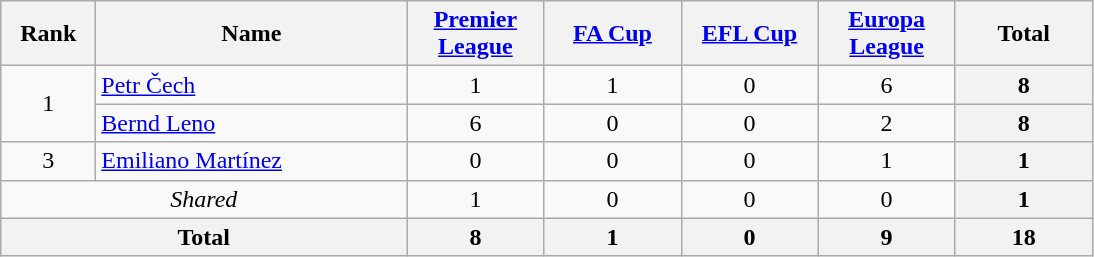<table class="wikitable" style="text-align: center;">
<tr>
<th style="width:56px;">Rank</th>
<th style="width:200px;">Name</th>
<th style="width:84px;"><a href='#'>Premier League</a></th>
<th style="width:84px;"><a href='#'>FA Cup</a></th>
<th style="width:84px;"><a href='#'>EFL Cup</a></th>
<th style="width:84px;"><a href='#'>Europa League</a></th>
<th style="width:84px;">Total</th>
</tr>
<tr>
<td rowspan="2">1</td>
<td align=left> <a href='#'>Petr Čech</a></td>
<td>1</td>
<td>1</td>
<td>0</td>
<td>6</td>
<th>8</th>
</tr>
<tr>
<td align=left> <a href='#'>Bernd Leno</a></td>
<td>6</td>
<td>0</td>
<td>0</td>
<td>2</td>
<th>8</th>
</tr>
<tr>
<td>3</td>
<td align=left> <a href='#'>Emiliano Martínez</a></td>
<td>0</td>
<td>0</td>
<td>0</td>
<td>1</td>
<th>1</th>
</tr>
<tr>
<td colspan="2"><em>Shared</em></td>
<td>1</td>
<td>0</td>
<td>0</td>
<td>0</td>
<th>1</th>
</tr>
<tr>
<th colspan="2">Total</th>
<th>8</th>
<th>1</th>
<th>0</th>
<th>9</th>
<th>18</th>
</tr>
</table>
